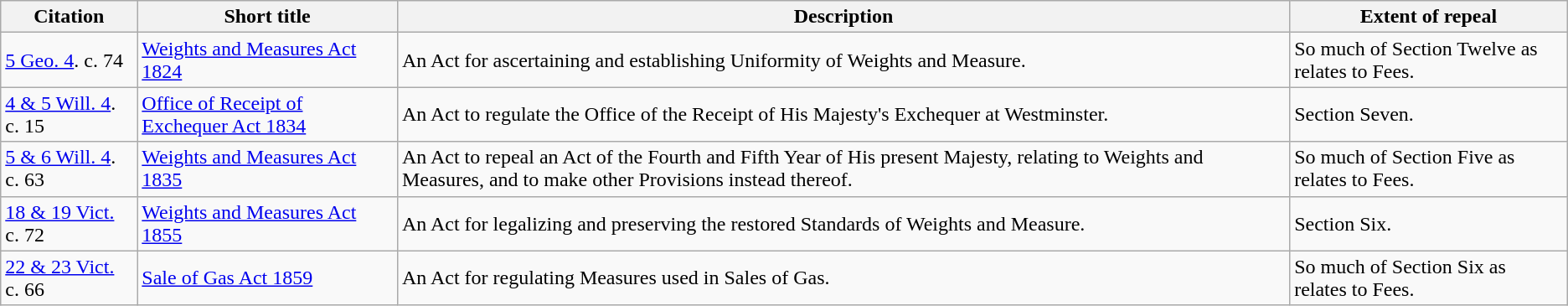<table class="wikitable">
<tr>
<th>Citation</th>
<th>Short title</th>
<th>Description</th>
<th>Extent of repeal</th>
</tr>
<tr>
<td><a href='#'>5 Geo. 4</a>. c. 74</td>
<td><a href='#'>Weights and Measures Act 1824</a></td>
<td>An Act for ascertaining and establishing Uniformity of Weights and Measure.</td>
<td>So much of Section Twelve as relates to Fees.</td>
</tr>
<tr>
<td><a href='#'>4 & 5 Will. 4</a>. c. 15</td>
<td><a href='#'>Office of Receipt of Exchequer Act 1834</a></td>
<td>An Act to regulate the Office of the Receipt of His Majesty's Exchequer at Westminster.</td>
<td>Section Seven.</td>
</tr>
<tr>
<td><a href='#'>5 & 6 Will. 4</a>. c. 63</td>
<td><a href='#'>Weights and Measures Act 1835</a></td>
<td>An Act to repeal an Act of the Fourth and Fifth Year of His present Majesty, relating to Weights and Measures, and to make other Provisions instead thereof.</td>
<td>So much of Section Five as relates to Fees.</td>
</tr>
<tr>
<td><a href='#'>18 & 19 Vict.</a> c. 72</td>
<td><a href='#'>Weights and Measures Act 1855</a></td>
<td>An Act for legalizing and preserving the restored Standards of Weights and Measure.</td>
<td>Section Six.</td>
</tr>
<tr>
<td><a href='#'>22 & 23 Vict.</a> c. 66</td>
<td><a href='#'>Sale of Gas Act 1859</a></td>
<td>An Act for regulating Measures used in Sales of Gas.</td>
<td>So much of Section Six as relates to Fees.</td>
</tr>
</table>
